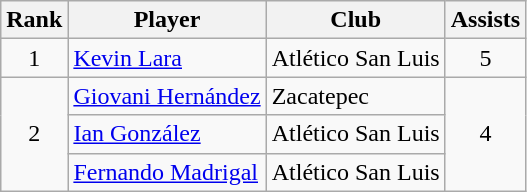<table class="wikitable">
<tr>
<th>Rank</th>
<th>Player</th>
<th>Club</th>
<th>Assists</th>
</tr>
<tr>
<td align=center rowspan=1>1</td>
<td> <a href='#'>Kevin Lara</a></td>
<td>Atlético San Luis</td>
<td align=center rowspan=1>5</td>
</tr>
<tr>
<td align=center rowspan=3>2</td>
<td> <a href='#'>Giovani Hernández</a></td>
<td>Zacatepec</td>
<td align=center rowspan=3>4</td>
</tr>
<tr>
<td> <a href='#'>Ian González</a></td>
<td>Atlético San Luis</td>
</tr>
<tr>
<td> <a href='#'>Fernando Madrigal</a></td>
<td>Atlético San Luis</td>
</tr>
</table>
